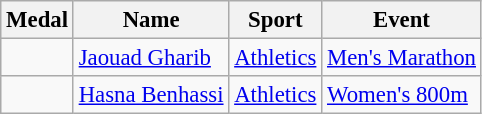<table class="wikitable sortable" style="font-size:95%">
<tr>
<th>Medal</th>
<th>Name</th>
<th>Sport</th>
<th>Event</th>
</tr>
<tr>
<td></td>
<td><a href='#'>Jaouad Gharib</a></td>
<td><a href='#'>Athletics</a></td>
<td><a href='#'>Men's Marathon</a></td>
</tr>
<tr>
<td></td>
<td><a href='#'>Hasna Benhassi</a></td>
<td><a href='#'>Athletics</a></td>
<td><a href='#'>Women's 800m</a></td>
</tr>
</table>
